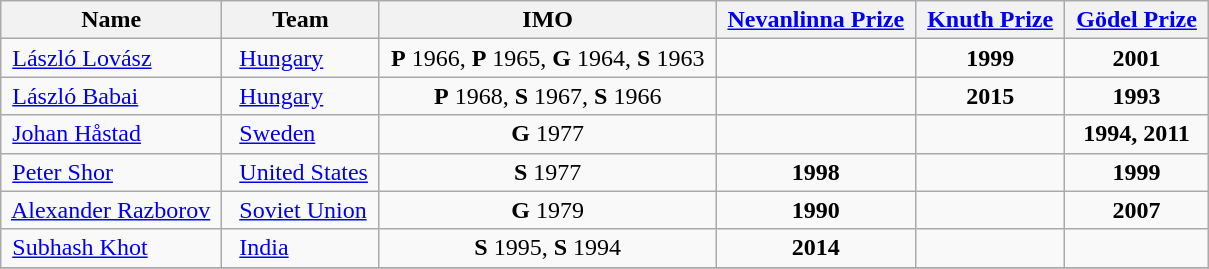<table class="wikitable sortable">
<tr>
<th> Name </th>
<th> Team </th>
<th> IMO </th>
<th class="unsortable"> <a href='#'>Nevanlinna Prize</a> </th>
<th class="unsortable"> <a href='#'>Knuth Prize</a> </th>
<th class="unsortable"> <a href='#'>Gödel Prize</a> </th>
</tr>
<tr>
<td> <a href='#'>László Lovász</a> </td>
<td>  <a href='#'>Hungary</a> </td>
<td style="text-align:center;"> <strong>P</strong> 1966, <strong>P</strong> 1965, <strong>G</strong> 1964, <strong>S</strong> 1963 </td>
<td></td>
<td style="text-align:center;"><strong>1999</strong></td>
<td style="text-align:center;"><strong>2001</strong></td>
</tr>
<tr>
<td> <a href='#'>László Babai</a> </td>
<td>  <a href='#'>Hungary</a> </td>
<td style="text-align:center;"> <strong>P</strong> 1968, <strong>S</strong> 1967, <strong>S</strong> 1966 </td>
<td></td>
<td style="text-align:center;"><strong>2015</strong></td>
<td style="text-align:center;"><strong>1993</strong></td>
</tr>
<tr>
<td> <a href='#'>Johan Håstad</a> </td>
<td>  <a href='#'>Sweden</a> </td>
<td style="text-align:center;"> <strong>G</strong> 1977 </td>
<td></td>
<td></td>
<td style="text-align:center;"><strong>1994, 2011</strong></td>
</tr>
<tr>
<td> <a href='#'>Peter Shor</a> </td>
<td>  <a href='#'>United States</a> </td>
<td style="text-align:center;"> <strong>S</strong> 1977 </td>
<td style="text-align:center;"><strong>1998</strong></td>
<td></td>
<td style="text-align:center;"><strong>1999</strong></td>
</tr>
<tr>
<td> <a href='#'>Alexander Razborov</a> </td>
<td>  <a href='#'>Soviet Union</a> </td>
<td style="text-align:center;"> <strong>G</strong> 1979 </td>
<td style="text-align:center;"><strong>1990</strong></td>
<td></td>
<td style="text-align:center;"><strong>2007</strong></td>
</tr>
<tr>
<td> <a href='#'>Subhash Khot</a> </td>
<td>  <a href='#'>India</a> </td>
<td style="text-align:center;"> <strong>S</strong> 1995, <strong>S</strong> 1994 </td>
<td style="text-align:center;"><strong>2014</strong></td>
<td></td>
<td></td>
</tr>
<tr>
</tr>
</table>
